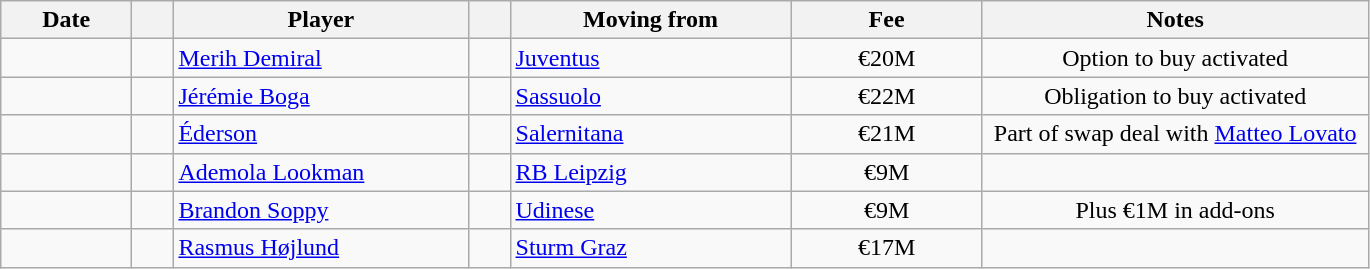<table class="wikitable sortable">
<tr>
<th style="width:80px;">Date</th>
<th style="width:20px;"></th>
<th style="width:190px;">Player</th>
<th style="width:20px;"></th>
<th style="width:180px;">Moving from</th>
<th style="width:120px;" class="unsortable">Fee</th>
<th style="width:250px;" class="unsortable">Notes</th>
</tr>
<tr>
<td></td>
<td align="center"></td>
<td> <a href='#'>Merih Demiral</a></td>
<td align="center"></td>
<td> <a href='#'>Juventus</a></td>
<td align="center">€20M</td>
<td align="center">Option to buy activated</td>
</tr>
<tr>
<td></td>
<td align="center"></td>
<td> <a href='#'>Jérémie Boga</a></td>
<td align="center"></td>
<td> <a href='#'>Sassuolo</a></td>
<td align="center">€22M</td>
<td align="center">Obligation to buy activated</td>
</tr>
<tr>
<td></td>
<td align="center"></td>
<td> <a href='#'>Éderson</a></td>
<td align="center"></td>
<td> <a href='#'>Salernitana</a></td>
<td align="center">€21M</td>
<td align="center">Part of swap deal with <a href='#'>Matteo Lovato</a></td>
</tr>
<tr>
<td></td>
<td align="center"></td>
<td> <a href='#'>Ademola Lookman</a></td>
<td align="center"></td>
<td> <a href='#'>RB Leipzig</a></td>
<td align="center">€9M</td>
<td align="center"></td>
</tr>
<tr>
<td></td>
<td align="center"></td>
<td> <a href='#'>Brandon Soppy</a></td>
<td align="center"></td>
<td> <a href='#'>Udinese</a></td>
<td align="center">€9M</td>
<td align="center">Plus €1M in add-ons</td>
</tr>
<tr>
<td></td>
<td align="center"></td>
<td> <a href='#'>Rasmus Højlund</a></td>
<td align="center"></td>
<td> <a href='#'>Sturm Graz</a></td>
<td align="center">€17M</td>
<td align="center"></td>
</tr>
</table>
